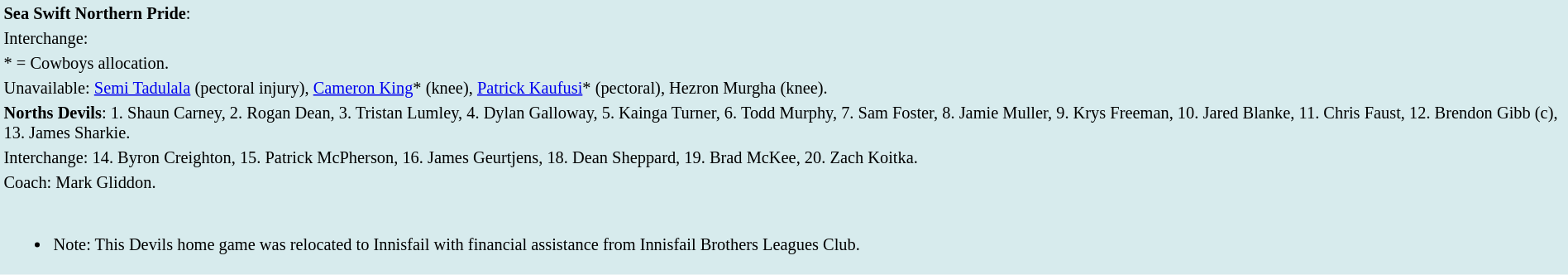<table style="background:#d7ebed; font-size:85%; width:100%;">
<tr>
<td><strong>Sea Swift Northern Pride</strong>:             </td>
</tr>
<tr>
<td>Interchange:    </td>
</tr>
<tr>
<td>* = Cowboys allocation.</td>
</tr>
<tr>
<td>Unavailable: <a href='#'>Semi Tadulala</a> (pectoral injury), <a href='#'>Cameron King</a>* (knee), <a href='#'>Patrick Kaufusi</a>* (pectoral), Hezron Murgha (knee).</td>
</tr>
<tr>
<td><strong>Norths Devils</strong>: 1. Shaun Carney, 2. Rogan Dean, 3. Tristan Lumley, 4. Dylan Galloway, 5. Kainga Turner, 6. Todd Murphy, 7. Sam Foster, 8. Jamie Muller, 9. Krys Freeman, 10. Jared Blanke, 11. Chris Faust, 12. Brendon Gibb (c), 13. James Sharkie.</td>
</tr>
<tr>
<td>Interchange: 14. Byron Creighton, 15. Patrick McPherson, 16. James Geurtjens, 18. Dean Sheppard, 19. Brad McKee, 20. Zach Koitka.</td>
</tr>
<tr>
<td>Coach: Mark Gliddon.</td>
</tr>
<tr>
<td><br><ul><li>Note: This Devils home game was relocated to Innisfail with financial assistance from Innisfail Brothers Leagues Club.</li></ul></td>
</tr>
</table>
